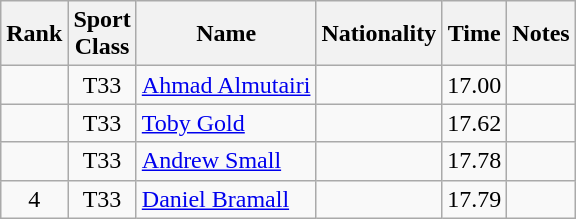<table class="wikitable sortable" style="text-align:center">
<tr>
<th>Rank</th>
<th>Sport<br>Class</th>
<th>Name</th>
<th>Nationality</th>
<th>Time</th>
<th>Notes</th>
</tr>
<tr>
<td></td>
<td>T33</td>
<td align=left><a href='#'>Ahmad Almutairi</a></td>
<td align=left></td>
<td>17.00</td>
<td></td>
</tr>
<tr>
<td></td>
<td>T33</td>
<td align=left><a href='#'>Toby Gold</a></td>
<td align=left></td>
<td>17.62</td>
<td></td>
</tr>
<tr>
<td></td>
<td>T33</td>
<td align=left><a href='#'>Andrew Small</a></td>
<td align=left></td>
<td>17.78</td>
<td></td>
</tr>
<tr>
<td>4</td>
<td>T33</td>
<td align=left><a href='#'>Daniel Bramall</a></td>
<td align=left></td>
<td>17.79</td>
<td></td>
</tr>
</table>
